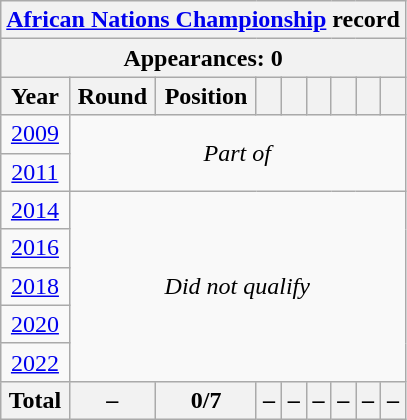<table class="wikitable" style="text-align: center;">
<tr>
<th colspan=9><a href='#'>African Nations Championship</a> record</th>
</tr>
<tr>
<th colspan=9>Appearances: 0</th>
</tr>
<tr>
<th>Year</th>
<th>Round</th>
<th>Position</th>
<th></th>
<th></th>
<th></th>
<th></th>
<th></th>
<th></th>
</tr>
<tr>
<td> <a href='#'>2009</a></td>
<td colspan=8 rowspan=2><em>Part of </em></td>
</tr>
<tr>
<td> <a href='#'>2011</a></td>
</tr>
<tr>
<td> <a href='#'>2014</a></td>
<td colspan=8 rowspan=5><em>Did not qualify</em></td>
</tr>
<tr>
<td> <a href='#'>2016</a></td>
</tr>
<tr>
<td> <a href='#'>2018</a></td>
</tr>
<tr>
<td> <a href='#'>2020</a></td>
</tr>
<tr>
<td> <a href='#'>2022</a></td>
</tr>
<tr>
<th>Total</th>
<th>–</th>
<th>0/7</th>
<th>–</th>
<th>–</th>
<th>–</th>
<th>–</th>
<th>–</th>
<th>–</th>
</tr>
</table>
